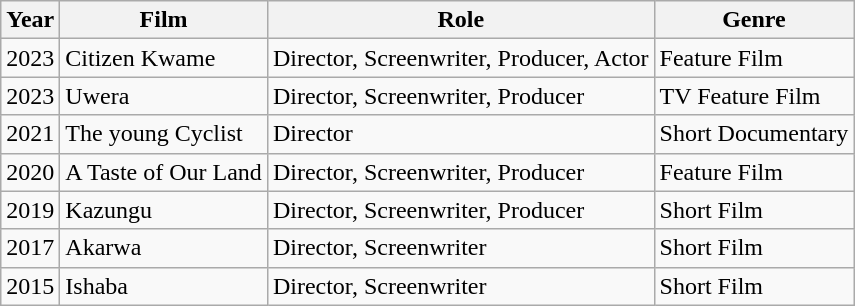<table class="wikitable">
<tr>
<th><strong>Year</strong></th>
<th><strong>Film</strong></th>
<th><strong>Role</strong></th>
<th><strong>Genre</strong></th>
</tr>
<tr>
<td>2023</td>
<td>Citizen Kwame</td>
<td>Director,  Screenwriter, Producer, Actor</td>
<td>Feature Film</td>
</tr>
<tr>
<td>2023</td>
<td>Uwera</td>
<td>Director, Screenwriter, Producer</td>
<td>TV Feature Film</td>
</tr>
<tr>
<td>2021</td>
<td>The young Cyclist</td>
<td>Director</td>
<td>Short Documentary</td>
</tr>
<tr>
<td>2020</td>
<td>A Taste of Our Land</td>
<td>Director,  Screenwriter, Producer</td>
<td>Feature Film</td>
</tr>
<tr>
<td>2019</td>
<td>Kazungu</td>
<td>Director, Screenwriter, Producer</td>
<td>Short Film</td>
</tr>
<tr>
<td>2017</td>
<td>Akarwa</td>
<td>Director, Screenwriter</td>
<td>Short Film</td>
</tr>
<tr>
<td>2015</td>
<td>Ishaba</td>
<td>Director, Screenwriter</td>
<td>Short Film</td>
</tr>
</table>
